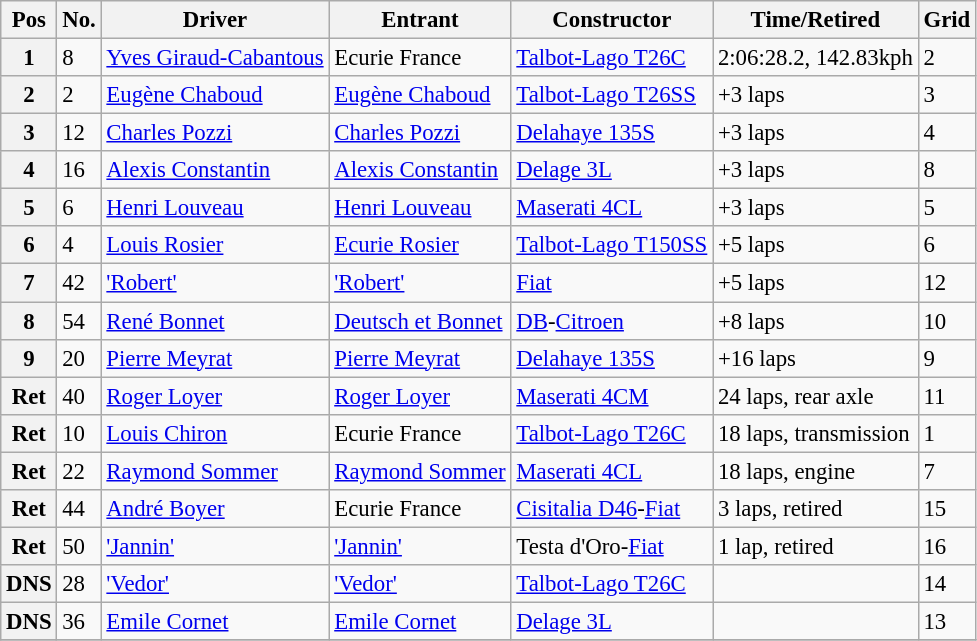<table class="wikitable" style="font-size: 95%;">
<tr>
<th>Pos</th>
<th>No.</th>
<th>Driver</th>
<th>Entrant</th>
<th>Constructor</th>
<th>Time/Retired</th>
<th>Grid</th>
</tr>
<tr>
<th>1</th>
<td>8</td>
<td> <a href='#'>Yves Giraud-Cabantous</a></td>
<td>Ecurie France</td>
<td><a href='#'>Talbot-Lago T26C</a></td>
<td>2:06:28.2, 142.83kph</td>
<td>2</td>
</tr>
<tr>
<th>2</th>
<td>2</td>
<td> <a href='#'>Eugène Chaboud</a></td>
<td><a href='#'>Eugène Chaboud</a></td>
<td><a href='#'>Talbot-Lago T26SS</a></td>
<td>+3 laps</td>
<td>3</td>
</tr>
<tr>
<th>3</th>
<td>12</td>
<td> <a href='#'>Charles Pozzi</a></td>
<td><a href='#'>Charles Pozzi</a></td>
<td><a href='#'>Delahaye 135S</a></td>
<td>+3 laps</td>
<td>4</td>
</tr>
<tr>
<th>4</th>
<td>16</td>
<td> <a href='#'>Alexis Constantin</a></td>
<td><a href='#'>Alexis Constantin</a></td>
<td><a href='#'>Delage 3L</a></td>
<td>+3 laps</td>
<td>8</td>
</tr>
<tr>
<th>5</th>
<td>6</td>
<td> <a href='#'>Henri Louveau</a></td>
<td><a href='#'>Henri Louveau</a></td>
<td><a href='#'>Maserati 4CL</a></td>
<td>+3 laps</td>
<td>5</td>
</tr>
<tr>
<th>6</th>
<td>4</td>
<td> <a href='#'>Louis Rosier</a></td>
<td><a href='#'>Ecurie Rosier</a></td>
<td><a href='#'>Talbot-Lago T150SS</a></td>
<td>+5 laps</td>
<td>6</td>
</tr>
<tr>
<th>7</th>
<td>42</td>
<td> <a href='#'>'Robert'</a></td>
<td><a href='#'>'Robert'</a></td>
<td><a href='#'>Fiat</a></td>
<td>+5 laps</td>
<td>12</td>
</tr>
<tr>
<th>8</th>
<td>54</td>
<td> <a href='#'>René Bonnet</a></td>
<td><a href='#'>Deutsch et Bonnet</a></td>
<td><a href='#'>DB</a>-<a href='#'>Citroen</a></td>
<td>+8 laps</td>
<td>10</td>
</tr>
<tr>
<th>9</th>
<td>20</td>
<td> <a href='#'>Pierre Meyrat</a></td>
<td><a href='#'>Pierre Meyrat</a></td>
<td><a href='#'>Delahaye 135S</a></td>
<td>+16 laps</td>
<td>9</td>
</tr>
<tr>
<th>Ret</th>
<td>40</td>
<td> <a href='#'>Roger Loyer</a></td>
<td><a href='#'>Roger Loyer</a></td>
<td><a href='#'>Maserati 4CM</a></td>
<td>24 laps, rear axle</td>
<td>11</td>
</tr>
<tr>
<th>Ret</th>
<td>10</td>
<td> <a href='#'>Louis Chiron</a></td>
<td>Ecurie France</td>
<td><a href='#'>Talbot-Lago T26C</a></td>
<td>18 laps, transmission</td>
<td>1</td>
</tr>
<tr>
<th>Ret</th>
<td>22</td>
<td> <a href='#'>Raymond Sommer</a></td>
<td><a href='#'>Raymond Sommer</a></td>
<td><a href='#'>Maserati 4CL</a></td>
<td>18 laps, engine</td>
<td>7</td>
</tr>
<tr>
<th>Ret</th>
<td>44</td>
<td> <a href='#'>André Boyer</a></td>
<td>Ecurie France</td>
<td><a href='#'>Cisitalia D46</a>-<a href='#'>Fiat</a></td>
<td>3 laps, retired</td>
<td>15</td>
</tr>
<tr>
<th>Ret</th>
<td>50</td>
<td> <a href='#'>'Jannin'</a></td>
<td><a href='#'>'Jannin'</a></td>
<td>Testa d'Oro-<a href='#'>Fiat</a></td>
<td>1 lap, retired</td>
<td>16</td>
</tr>
<tr>
<th>DNS</th>
<td>28</td>
<td> <a href='#'>'Vedor'</a></td>
<td><a href='#'>'Vedor'</a></td>
<td><a href='#'>Talbot-Lago T26C</a></td>
<td></td>
<td>14</td>
</tr>
<tr>
<th>DNS</th>
<td>36</td>
<td> <a href='#'>Emile Cornet</a></td>
<td><a href='#'>Emile Cornet</a></td>
<td><a href='#'>Delage 3L</a></td>
<td></td>
<td>13</td>
</tr>
<tr>
</tr>
</table>
